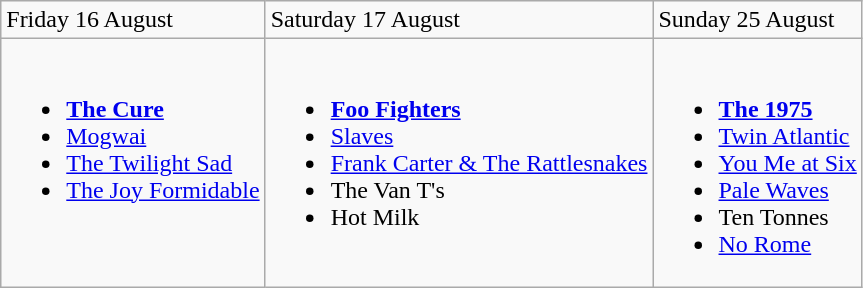<table class="wikitable">
<tr>
<td>Friday 16 August</td>
<td>Saturday 17 August</td>
<td>Sunday 25 August</td>
</tr>
<tr valign="top">
<td><br><ul><li><strong><a href='#'>The Cure</a></strong></li><li><a href='#'>Mogwai</a></li><li><a href='#'>The Twilight Sad</a></li><li><a href='#'>The Joy Formidable</a></li></ul></td>
<td><br><ul><li><strong><a href='#'>Foo Fighters</a></strong></li><li><a href='#'>Slaves</a></li><li><a href='#'>Frank Carter & The Rattlesnakes</a></li><li>The Van T's</li><li>Hot Milk</li></ul></td>
<td><br><ul><li><strong><a href='#'>The 1975</a></strong></li><li><a href='#'>Twin Atlantic</a></li><li><a href='#'>You Me at Six</a></li><li><a href='#'>Pale Waves</a></li><li>Ten Tonnes</li><li><a href='#'>No Rome</a></li></ul></td>
</tr>
</table>
